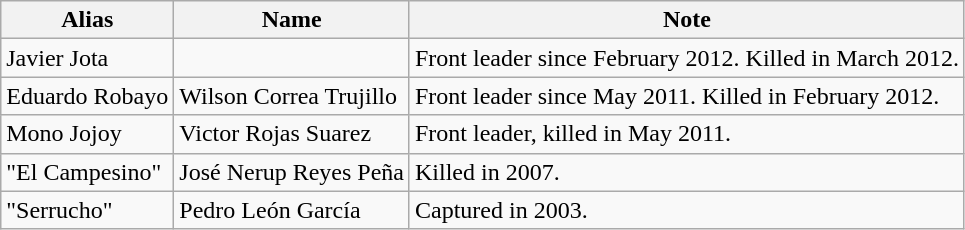<table class="wikitable">
<tr>
<th>Alias</th>
<th>Name</th>
<th>Note</th>
</tr>
<tr>
<td>Javier Jota</td>
<td></td>
<td>Front leader since February 2012. Killed in March 2012.</td>
</tr>
<tr>
<td>Eduardo Robayo</td>
<td>Wilson Correa Trujillo</td>
<td>Front leader since May 2011. Killed in February 2012.</td>
</tr>
<tr>
<td>Mono Jojoy</td>
<td>Victor Rojas Suarez</td>
<td>Front leader, killed in May 2011.</td>
</tr>
<tr>
<td>"El Campesino"</td>
<td>José Nerup Reyes Peña</td>
<td>Killed in 2007.</td>
</tr>
<tr>
<td>"Serrucho"</td>
<td>Pedro León García</td>
<td>Captured in 2003.</td>
</tr>
</table>
